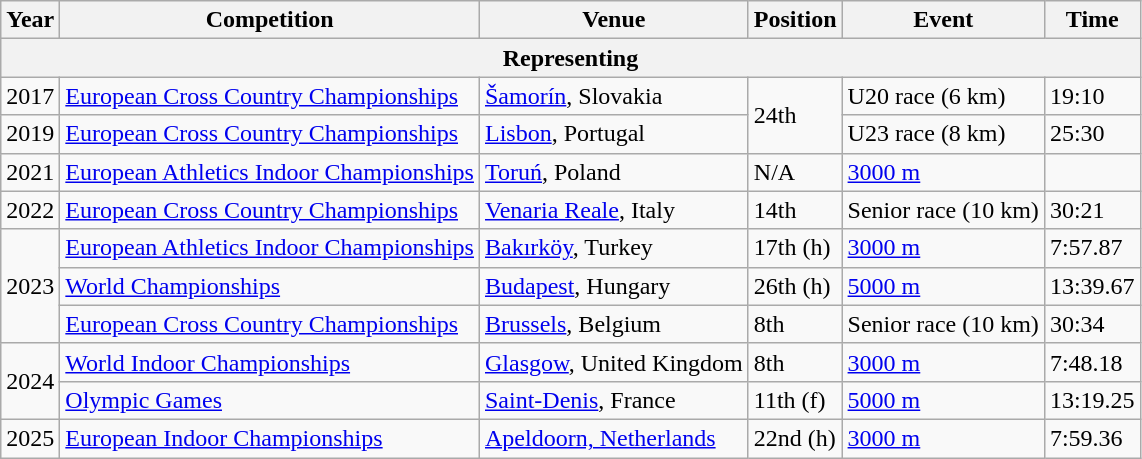<table class="wikitable">
<tr>
<th>Year</th>
<th>Competition</th>
<th>Venue</th>
<th>Position</th>
<th>Event</th>
<th>Time</th>
</tr>
<tr>
<th colspan="6">Representing </th>
</tr>
<tr>
<td>2017</td>
<td><a href='#'>European Cross Country Championships</a></td>
<td><a href='#'>Šamorín</a>, Slovakia</td>
<td rowspan="2">24th</td>
<td>U20 race (6 km)</td>
<td>19:10</td>
</tr>
<tr>
<td>2019</td>
<td><a href='#'>European Cross Country Championships</a></td>
<td><a href='#'>Lisbon</a>, Portugal</td>
<td>U23 race (8 km)</td>
<td>25:30</td>
</tr>
<tr>
<td>2021</td>
<td><a href='#'>European Athletics Indoor Championships</a></td>
<td><a href='#'>Toruń</a>, Poland</td>
<td>N/A</td>
<td><a href='#'>3000 m</a></td>
<td></td>
</tr>
<tr>
<td>2022</td>
<td><a href='#'>European Cross Country Championships</a></td>
<td><a href='#'>Venaria Reale</a>, Italy</td>
<td>14th</td>
<td>Senior race (10 km)</td>
<td>30:21</td>
</tr>
<tr>
<td rowspan="3">2023</td>
<td><a href='#'>European Athletics Indoor Championships</a></td>
<td><a href='#'>Bakırköy</a>, Turkey</td>
<td>17th (h)</td>
<td><a href='#'>3000 m</a></td>
<td>7:57.87</td>
</tr>
<tr>
<td><a href='#'>World Championships</a></td>
<td><a href='#'>Budapest</a>, Hungary</td>
<td>26th (h)</td>
<td><a href='#'>5000 m</a></td>
<td>13:39.67</td>
</tr>
<tr>
<td><a href='#'>European Cross Country Championships</a></td>
<td><a href='#'>Brussels</a>, Belgium</td>
<td>8th</td>
<td>Senior race (10 km)</td>
<td>30:34</td>
</tr>
<tr>
<td rowspan=2>2024</td>
<td><a href='#'>World Indoor Championships</a></td>
<td><a href='#'>Glasgow</a>, United Kingdom</td>
<td>8th</td>
<td><a href='#'>3000 m</a></td>
<td>7:48.18</td>
</tr>
<tr>
<td><a href='#'>Olympic Games</a></td>
<td><a href='#'>Saint-Denis</a>, France</td>
<td>11th (f)</td>
<td><a href='#'>5000 m</a></td>
<td>13:19.25</td>
</tr>
<tr>
<td>2025</td>
<td><a href='#'>European Indoor Championships</a></td>
<td><a href='#'>Apeldoorn, Netherlands</a></td>
<td>22nd (h)</td>
<td><a href='#'>3000 m</a></td>
<td>7:59.36</td>
</tr>
</table>
